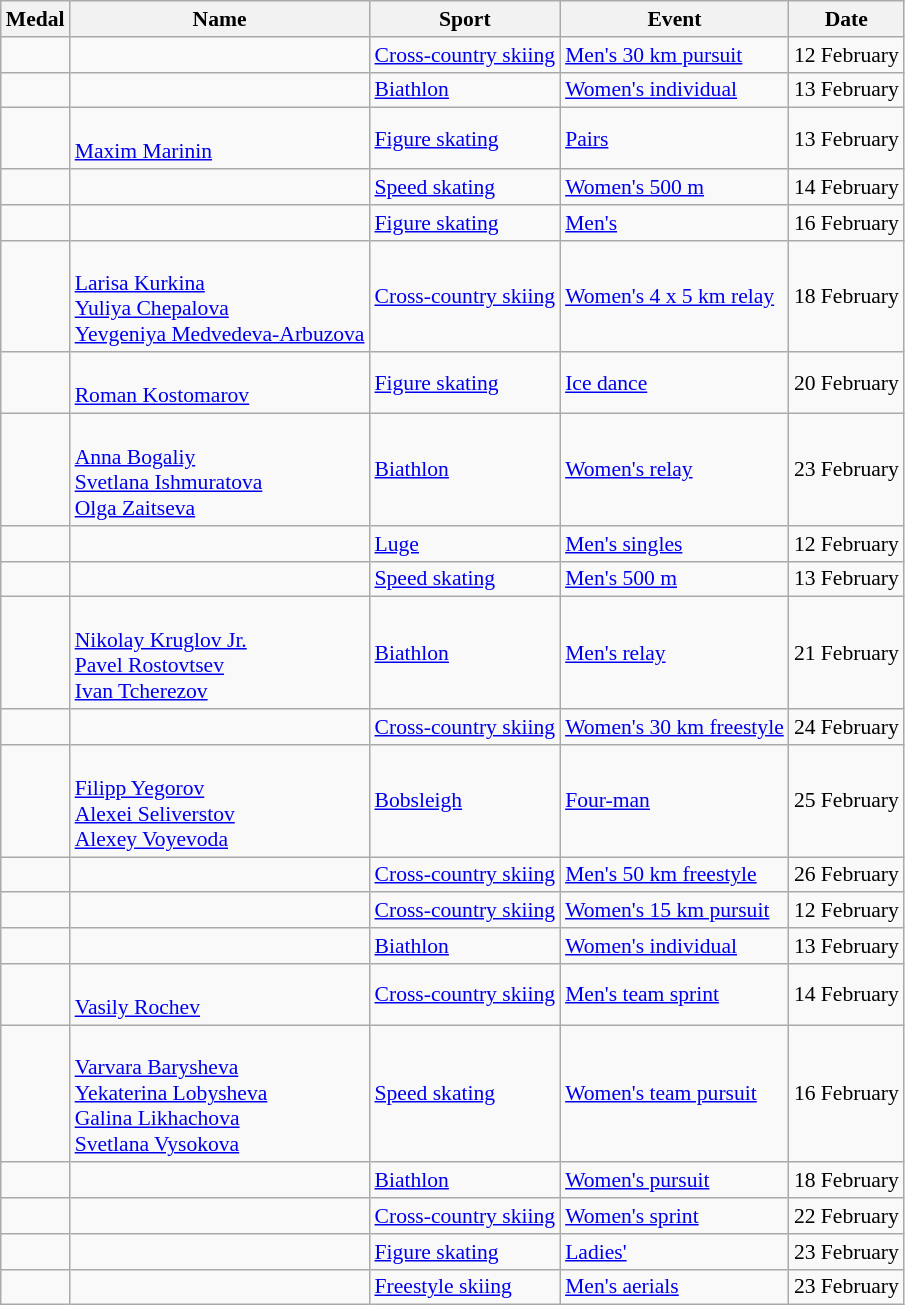<table class="wikitable sortable" style="font-size:90%">
<tr>
<th>Medal</th>
<th>Name</th>
<th>Sport</th>
<th>Event</th>
<th>Date</th>
</tr>
<tr>
<td></td>
<td></td>
<td><a href='#'>Cross-country skiing</a></td>
<td><a href='#'>Men's 30 km pursuit</a></td>
<td>12 February</td>
</tr>
<tr>
<td></td>
<td></td>
<td><a href='#'>Biathlon</a></td>
<td><a href='#'>Women's individual</a></td>
<td>13 February</td>
</tr>
<tr>
<td></td>
<td><br><a href='#'>Maxim Marinin</a></td>
<td><a href='#'>Figure skating</a></td>
<td><a href='#'>Pairs</a></td>
<td>13 February</td>
</tr>
<tr>
<td></td>
<td></td>
<td><a href='#'>Speed skating</a></td>
<td><a href='#'>Women's 500 m</a></td>
<td>14 February</td>
</tr>
<tr>
<td></td>
<td></td>
<td><a href='#'>Figure skating</a></td>
<td><a href='#'>Men's</a></td>
<td>16 February</td>
</tr>
<tr>
<td></td>
<td> <br><a href='#'>Larisa Kurkina</a> <br><a href='#'>Yuliya Chepalova</a><br><a href='#'>Yevgeniya Medvedeva-Arbuzova</a></td>
<td><a href='#'>Cross-country skiing</a></td>
<td><a href='#'>Women's 4 x 5 km relay</a></td>
<td>18 February</td>
</tr>
<tr>
<td></td>
<td><br><a href='#'>Roman Kostomarov</a></td>
<td><a href='#'>Figure skating</a></td>
<td><a href='#'>Ice dance</a></td>
<td>20 February</td>
</tr>
<tr>
<td></td>
<td> <br><a href='#'>Anna Bogaliy</a> <br><a href='#'>Svetlana Ishmuratova</a><br><a href='#'>Olga Zaitseva</a></td>
<td><a href='#'>Biathlon</a></td>
<td><a href='#'>Women's relay</a></td>
<td>23 February</td>
</tr>
<tr>
<td></td>
<td></td>
<td><a href='#'>Luge</a></td>
<td><a href='#'>Men's singles</a></td>
<td>12 February</td>
</tr>
<tr>
<td></td>
<td></td>
<td><a href='#'>Speed skating</a></td>
<td><a href='#'>Men's 500 m</a></td>
<td>13 February</td>
</tr>
<tr>
<td></td>
<td> <br><a href='#'>Nikolay Kruglov Jr.</a> <br><a href='#'>Pavel Rostovtsev</a><br><a href='#'>Ivan Tcherezov</a></td>
<td><a href='#'>Biathlon</a></td>
<td><a href='#'>Men's relay</a></td>
<td>21 February</td>
</tr>
<tr>
<td></td>
<td></td>
<td><a href='#'>Cross-country skiing</a></td>
<td><a href='#'>Women's 30 km freestyle</a></td>
<td>24 February</td>
</tr>
<tr>
<td></td>
<td> <br><a href='#'>Filipp Yegorov</a> <br><a href='#'>Alexei Seliverstov</a><br><a href='#'>Alexey Voyevoda</a></td>
<td><a href='#'>Bobsleigh</a></td>
<td><a href='#'>Four-man</a></td>
<td>25 February</td>
</tr>
<tr>
<td></td>
<td></td>
<td><a href='#'>Cross-country skiing</a></td>
<td><a href='#'>Men's 50 km freestyle</a></td>
<td>26 February</td>
</tr>
<tr>
<td></td>
<td></td>
<td><a href='#'>Cross-country skiing</a></td>
<td><a href='#'>Women's 15 km pursuit</a></td>
<td>12 February</td>
</tr>
<tr>
<td></td>
<td></td>
<td><a href='#'>Biathlon</a></td>
<td><a href='#'>Women's individual</a></td>
<td>13 February</td>
</tr>
<tr>
<td></td>
<td> <br><a href='#'>Vasily Rochev</a></td>
<td><a href='#'>Cross-country skiing</a></td>
<td><a href='#'>Men's team sprint</a></td>
<td>14 February</td>
</tr>
<tr>
<td></td>
<td><br><a href='#'>Varvara Barysheva</a><br><a href='#'>Yekaterina Lobysheva</a><br><a href='#'>Galina Likhachova</a> <br><a href='#'>Svetlana Vysokova</a></td>
<td><a href='#'>Speed skating</a></td>
<td><a href='#'>Women's team pursuit</a></td>
<td>16 February</td>
</tr>
<tr>
<td></td>
<td></td>
<td><a href='#'>Biathlon</a></td>
<td><a href='#'>Women's pursuit</a></td>
<td>18 February</td>
</tr>
<tr>
<td></td>
<td></td>
<td><a href='#'>Cross-country skiing</a></td>
<td><a href='#'>Women's sprint</a></td>
<td>22 February</td>
</tr>
<tr>
<td></td>
<td></td>
<td><a href='#'>Figure skating</a></td>
<td><a href='#'>Ladies'</a></td>
<td>23 February</td>
</tr>
<tr>
<td></td>
<td></td>
<td><a href='#'>Freestyle skiing</a></td>
<td><a href='#'>Men's aerials</a></td>
<td>23 February</td>
</tr>
</table>
